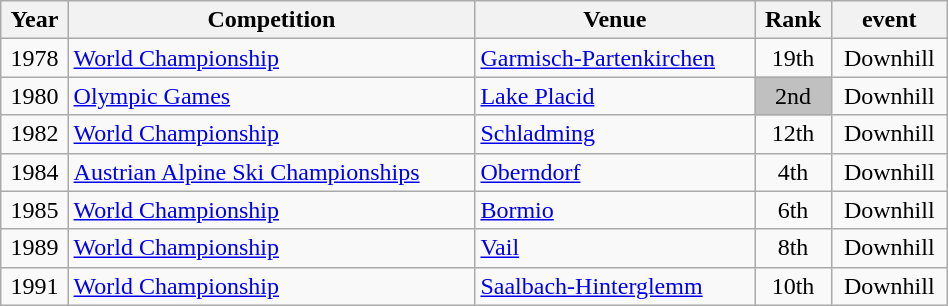<table class="wikitable" width=50% style="font-size:100%; text-align:center;">
<tr>
<th>Year</th>
<th>Competition</th>
<th>Venue</th>
<th>Rank</th>
<th>event</th>
</tr>
<tr>
<td>1978</td>
<td align=left><a href='#'>World Championship</a></td>
<td align=left> <a href='#'>Garmisch-Partenkirchen</a></td>
<td>19th</td>
<td>Downhill</td>
</tr>
<tr>
<td>1980</td>
<td align=left><a href='#'>Olympic Games</a></td>
<td align=left> <a href='#'>Lake Placid</a></td>
<td bgcolor=silver>2nd</td>
<td>Downhill</td>
</tr>
<tr>
<td>1982</td>
<td align=left><a href='#'>World Championship</a></td>
<td align=left> <a href='#'>Schladming</a></td>
<td>12th</td>
<td>Downhill</td>
</tr>
<tr>
<td>1984</td>
<td align=left><a href='#'>Austrian Alpine Ski Championships</a></td>
<td align=left> <a href='#'>Oberndorf</a></td>
<td>4th</td>
<td>Downhill</td>
</tr>
<tr>
<td>1985</td>
<td align=left><a href='#'>World Championship</a></td>
<td align=left> <a href='#'>Bormio</a></td>
<td>6th</td>
<td>Downhill</td>
</tr>
<tr>
<td>1989</td>
<td align=left><a href='#'>World Championship</a></td>
<td align=left> <a href='#'>Vail</a></td>
<td>8th</td>
<td>Downhill</td>
</tr>
<tr>
<td>1991</td>
<td align=left><a href='#'>World Championship</a></td>
<td align=left> <a href='#'>Saalbach-Hinterglemm</a></td>
<td>10th</td>
<td>Downhill</td>
</tr>
</table>
